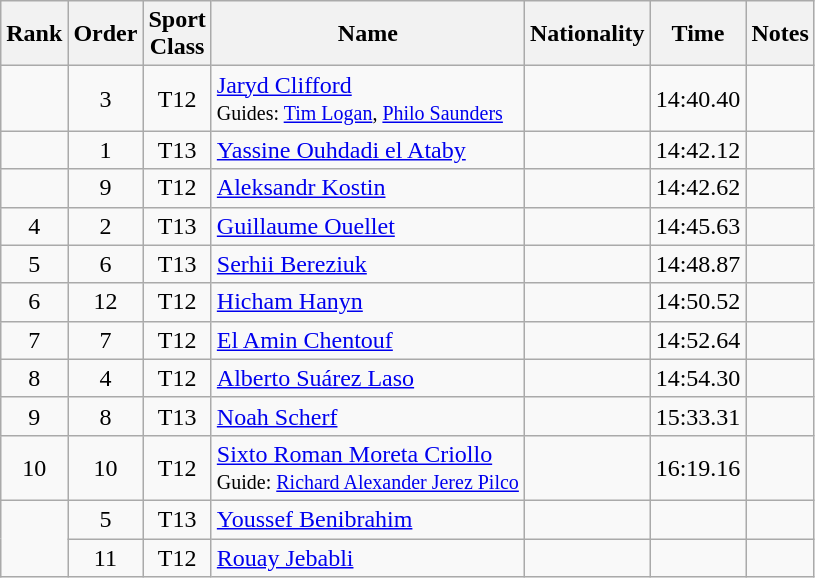<table class="wikitable sortable" style="text-align:center">
<tr>
<th>Rank</th>
<th>Order</th>
<th>Sport<br>Class</th>
<th>Name</th>
<th>Nationality</th>
<th>Time</th>
<th>Notes</th>
</tr>
<tr>
<td></td>
<td>3</td>
<td>T12</td>
<td align="left"><a href='#'>Jaryd Clifford</a><br><small>Guides: <a href='#'>Tim Logan</a>, <a href='#'>Philo Saunders</a></small></td>
<td align="left"></td>
<td>14:40.40</td>
<td></td>
</tr>
<tr>
<td></td>
<td>1</td>
<td>T13</td>
<td align="left"><a href='#'>Yassine Ouhdadi el Ataby</a></td>
<td align="left"></td>
<td>14:42.12</td>
<td></td>
</tr>
<tr>
<td></td>
<td>9</td>
<td>T12</td>
<td align="left"><a href='#'>Aleksandr Kostin</a></td>
<td align="left"></td>
<td>14:42.62</td>
<td></td>
</tr>
<tr>
<td>4</td>
<td>2</td>
<td>T13</td>
<td align="left"><a href='#'>Guillaume Ouellet</a></td>
<td align="left"></td>
<td>14:45.63</td>
<td></td>
</tr>
<tr>
<td>5</td>
<td>6</td>
<td>T13</td>
<td align="left"><a href='#'>Serhii Bereziuk</a></td>
<td align="left"></td>
<td>14:48.87</td>
<td></td>
</tr>
<tr>
<td>6</td>
<td>12</td>
<td>T12</td>
<td align="left"><a href='#'>Hicham Hanyn</a></td>
<td align="left"></td>
<td>14:50.52</td>
<td></td>
</tr>
<tr>
<td>7</td>
<td>7</td>
<td>T12</td>
<td align="left"><a href='#'>El Amin Chentouf</a></td>
<td align="left"></td>
<td>14:52.64</td>
<td></td>
</tr>
<tr>
<td>8</td>
<td>4</td>
<td>T12</td>
<td align="left"><a href='#'>Alberto Suárez Laso</a></td>
<td align="left"></td>
<td>14:54.30</td>
<td></td>
</tr>
<tr>
<td>9</td>
<td>8</td>
<td>T13</td>
<td align="left"><a href='#'>Noah Scherf</a></td>
<td align="left"></td>
<td>15:33.31</td>
<td></td>
</tr>
<tr>
<td>10</td>
<td>10</td>
<td>T12</td>
<td align="left"><a href='#'>Sixto Roman Moreta Criollo</a><br><small>Guide: <a href='#'>Richard Alexander Jerez Pilco</a></small></td>
<td align="left"></td>
<td>16:19.16</td>
<td></td>
</tr>
<tr>
<td rowspan="2"></td>
<td>5</td>
<td>T13</td>
<td align="left"><a href='#'>Youssef Benibrahim</a></td>
<td align="left"></td>
<td></td>
<td></td>
</tr>
<tr>
<td>11</td>
<td>T12</td>
<td align="left"><a href='#'>Rouay Jebabli</a></td>
<td align="left"></td>
<td></td>
<td></td>
</tr>
</table>
